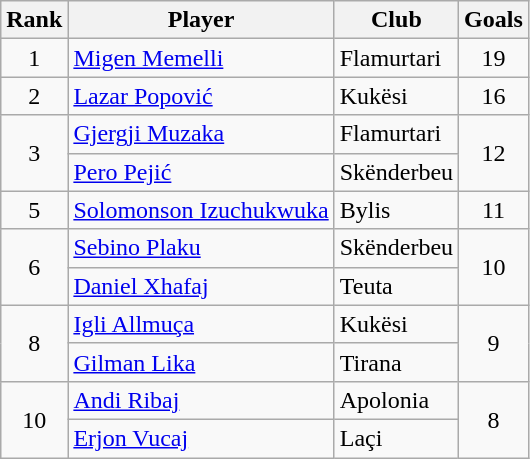<table class="wikitable" style="text-align:center">
<tr>
<th>Rank</th>
<th>Player</th>
<th>Club</th>
<th>Goals</th>
</tr>
<tr>
<td>1</td>
<td align="left"> <a href='#'>Migen Memelli</a></td>
<td align="left">Flamurtari</td>
<td>19</td>
</tr>
<tr>
<td>2</td>
<td align="left"> <a href='#'>Lazar Popović</a></td>
<td align="left">Kukësi</td>
<td>16</td>
</tr>
<tr>
<td rowspan="2">3</td>
<td align="left"> <a href='#'>Gjergji Muzaka</a></td>
<td align="left">Flamurtari</td>
<td rowspan="2">12</td>
</tr>
<tr>
<td align="left"> <a href='#'>Pero Pejić</a></td>
<td align="left">Skënderbeu</td>
</tr>
<tr>
<td>5</td>
<td align="left"> <a href='#'>Solomonson Izuchukwuka</a></td>
<td align="left">Bylis</td>
<td>11</td>
</tr>
<tr>
<td rowspan="2">6</td>
<td align="left"> <a href='#'>Sebino Plaku</a></td>
<td align="left">Skënderbeu</td>
<td rowspan="2">10</td>
</tr>
<tr>
<td align="left"> <a href='#'>Daniel Xhafaj</a></td>
<td align="left">Teuta</td>
</tr>
<tr>
<td rowspan="2">8</td>
<td align="left"> <a href='#'>Igli Allmuça</a></td>
<td align="left">Kukësi</td>
<td rowspan="2">9</td>
</tr>
<tr>
<td align="left"> <a href='#'>Gilman Lika</a></td>
<td align="left">Tirana</td>
</tr>
<tr>
<td rowspan="2">10</td>
<td align="left"> <a href='#'>Andi Ribaj</a></td>
<td align="left">Apolonia</td>
<td rowspan="2">8</td>
</tr>
<tr>
<td align="left"> <a href='#'>Erjon Vucaj</a></td>
<td align="left">Laçi</td>
</tr>
</table>
